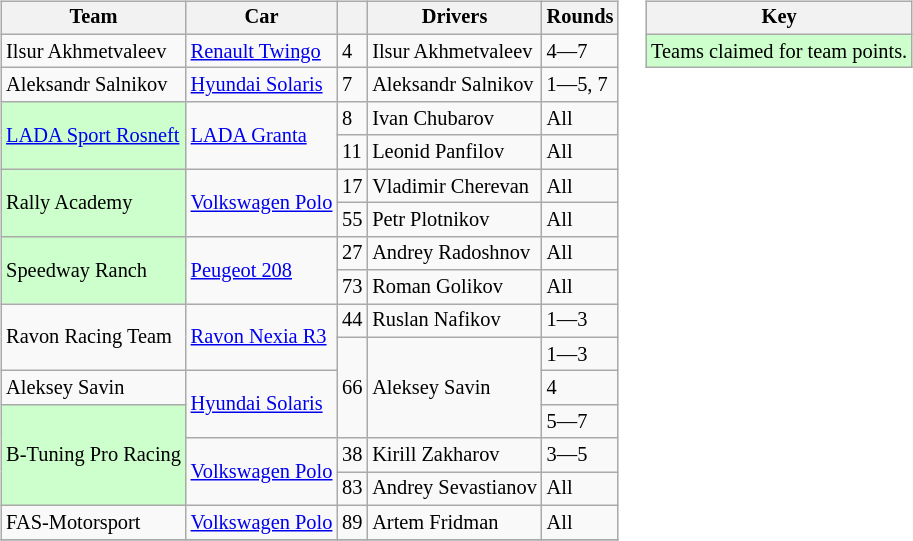<table>
<tr>
<td><br><table class="wikitable" style="font-size: 85%">
<tr>
<th>Team</th>
<th>Car</th>
<th></th>
<th>Drivers</th>
<th>Rounds</th>
</tr>
<tr>
<td>Ilsur Akhmetvaleev</td>
<td><a href='#'>Renault Twingo</a></td>
<td>4</td>
<td>Ilsur Akhmetvaleev</td>
<td>4—7</td>
</tr>
<tr>
<td>Aleksandr Salnikov</td>
<td><a href='#'>Hyundai Solaris</a></td>
<td>7</td>
<td>Aleksandr Salnikov</td>
<td>1—5, 7</td>
</tr>
<tr>
<td rowspan=2 style="background:#ccffcc;"><a href='#'>LADA Sport Rosneft</a></td>
<td rowspan=2><a href='#'>LADA Granta</a></td>
<td>8</td>
<td>Ivan Chubarov</td>
<td>All</td>
</tr>
<tr>
<td>11</td>
<td>Leonid Panfilov</td>
<td>All</td>
</tr>
<tr>
<td rowspan=2 style="background:#ccffcc;">Rally Academy</td>
<td rowspan=2><a href='#'>Volkswagen Polo</a></td>
<td>17</td>
<td>Vladimir Cherevan</td>
<td>All</td>
</tr>
<tr>
<td>55</td>
<td>Petr Plotnikov</td>
<td>All</td>
</tr>
<tr>
<td rowspan=2 style="background:#ccffcc;">Speedway Ranch</td>
<td rowspan=2><a href='#'>Peugeot 208</a></td>
<td>27</td>
<td>Andrey Radoshnov</td>
<td>All</td>
</tr>
<tr>
<td>73</td>
<td>Roman Golikov</td>
<td>All</td>
</tr>
<tr>
<td rowspan=2>Ravon Racing Team</td>
<td rowspan=2><a href='#'>Ravon Nexia R3</a></td>
<td>44</td>
<td>Ruslan Nafikov</td>
<td>1—3</td>
</tr>
<tr>
<td rowspan=3>66</td>
<td rowspan=3>Aleksey Savin</td>
<td>1—3</td>
</tr>
<tr>
<td>Aleksey Savin</td>
<td rowspan=2><a href='#'>Hyundai Solaris</a></td>
<td>4</td>
</tr>
<tr>
<td rowspan=3 style="background:#ccffcc;">B-Tuning Pro Racing</td>
<td>5—7</td>
</tr>
<tr>
<td rowspan=2><a href='#'>Volkswagen Polo</a></td>
<td>38</td>
<td>Kirill Zakharov</td>
<td>3—5</td>
</tr>
<tr>
<td>83</td>
<td>Andrey Sevastianov</td>
<td>All</td>
</tr>
<tr>
<td>FAS-Motorsport</td>
<td><a href='#'>Volkswagen Polo</a></td>
<td>89</td>
<td>Artem Fridman</td>
<td>All</td>
</tr>
<tr>
</tr>
</table>
</td>
<td valign="top"><br><table class="wikitable" style="font-size: 85%">
<tr>
<th colspan=2>Key</th>
</tr>
<tr>
<td colspan=2 style="background:#ccffcc;">Teams claimed for team points.</td>
</tr>
</table>
</td>
</tr>
</table>
